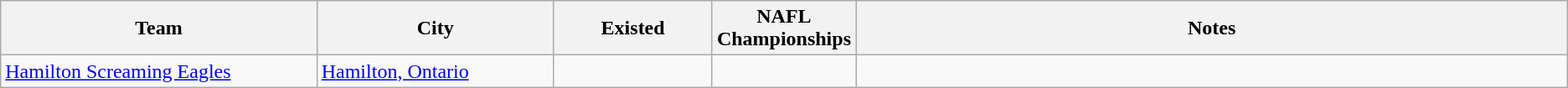<table class="wikitable">
<tr>
<th bgcolor="#DDDDFF" width="20%">Team</th>
<th bgcolor="#DDDDFF" width="15%">City</th>
<th bgcolor="#DDDDFF" width="10%">Existed</th>
<th bgcolor="#DDDDFF" width="5%">NAFL Championships</th>
<th bgcolor="#DDDDFF" width="45%">Notes</th>
</tr>
<tr>
<td><a href='#'>Hamilton Screaming Eagles</a></td>
<td><a href='#'>Hamilton, Ontario</a></td>
<td></td>
<td></td>
<td></td>
</tr>
</table>
